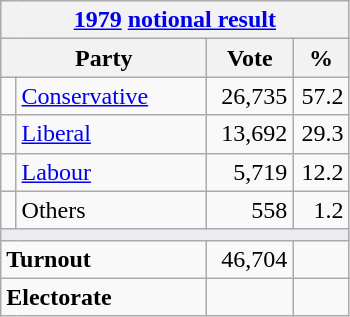<table class="wikitable">
<tr>
<th colspan="4"><a href='#'>1979</a> <a href='#'>notional result</a></th>
</tr>
<tr>
<th bgcolor="#DDDDFF" width="130px" colspan="2">Party</th>
<th bgcolor="#DDDDFF" width="50px">Vote</th>
<th bgcolor="#DDDDFF" width="30px">%</th>
</tr>
<tr>
<td></td>
<td><a href='#'>Conservative</a></td>
<td align=right>26,735</td>
<td align=right>57.2</td>
</tr>
<tr>
<td></td>
<td><a href='#'>Liberal</a></td>
<td align=right>13,692</td>
<td align=right>29.3</td>
</tr>
<tr>
<td></td>
<td><a href='#'>Labour</a></td>
<td align=right>5,719</td>
<td align=right>12.2</td>
</tr>
<tr>
<td></td>
<td>Others</td>
<td align=right>558</td>
<td align=right>1.2</td>
</tr>
<tr>
<td colspan="4" bgcolor="#EAECF0"></td>
</tr>
<tr>
<td colspan="2"><strong>Turnout</strong></td>
<td align=right>46,704</td>
<td align=right></td>
</tr>
<tr>
<td colspan="2"><strong>Electorate</strong></td>
<td align=right></td>
</tr>
</table>
